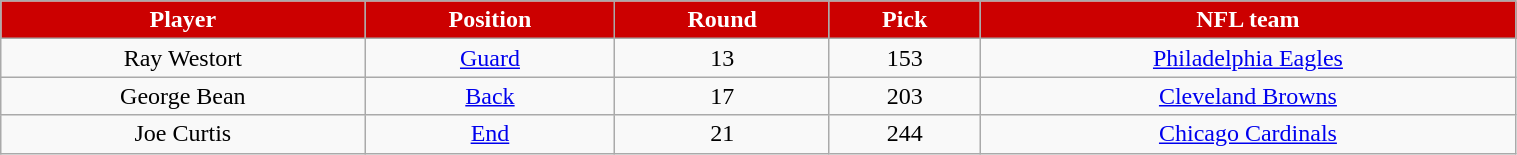<table class="wikitable" width="80%">
<tr align="center" style="background:#CC0000; color:white">
<td><strong>Player</strong></td>
<td><strong>Position</strong></td>
<td><strong>Round</strong></td>
<td><strong>Pick</strong></td>
<td><strong>NFL team</strong></td>
</tr>
<tr align="center">
<td>Ray Westort</td>
<td><a href='#'>Guard</a></td>
<td>13</td>
<td>153</td>
<td><a href='#'>Philadelphia Eagles</a></td>
</tr>
<tr align="center">
<td>George Bean</td>
<td><a href='#'>Back</a></td>
<td>17</td>
<td>203</td>
<td><a href='#'>Cleveland Browns</a></td>
</tr>
<tr align="center">
<td>Joe Curtis</td>
<td><a href='#'>End</a></td>
<td>21</td>
<td>244</td>
<td><a href='#'>Chicago Cardinals</a></td>
</tr>
</table>
